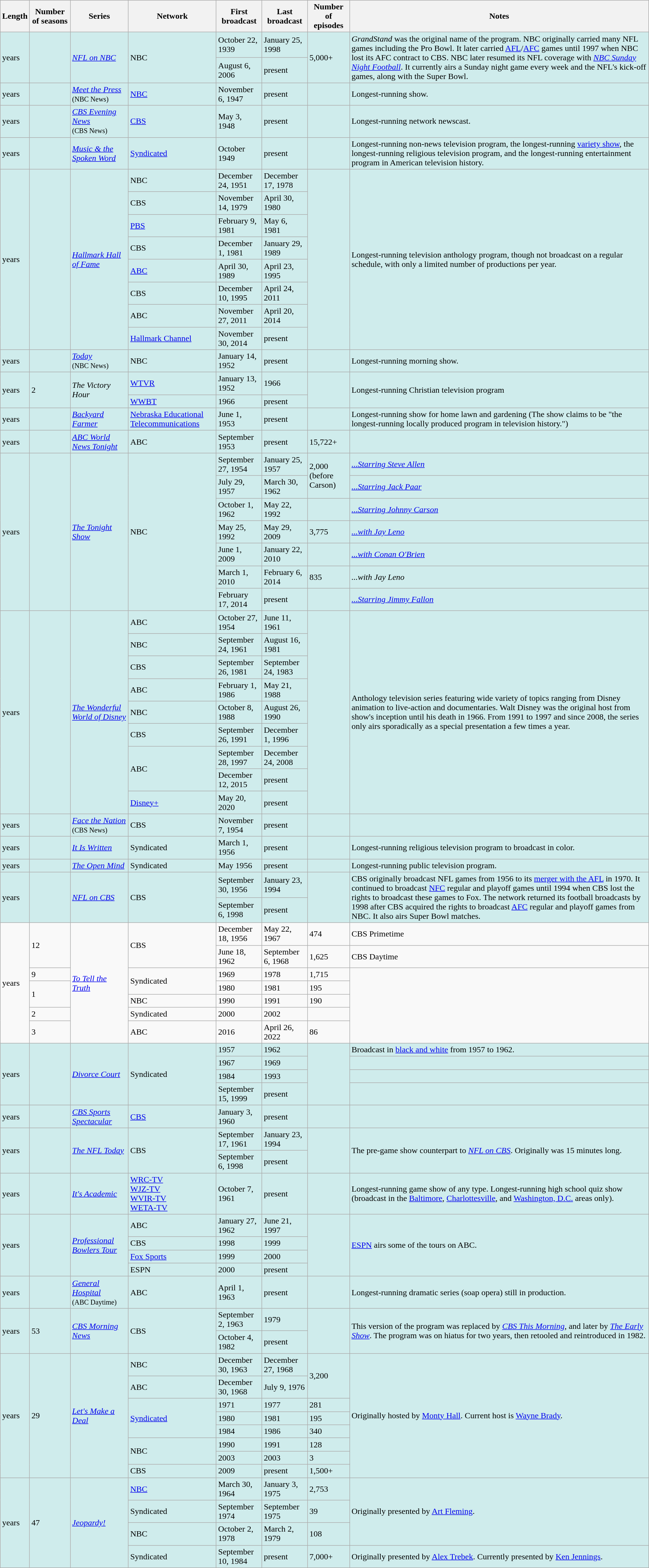<table class="wikitable sortable">
<tr>
<th>Length</th>
<th>Number of seasons</th>
<th>Series</th>
<th>Network</th>
<th>First broadcast</th>
<th>Last broadcast</th>
<th data-sort- type="number">Number of episodes</th>
<th class="unsortable">Notes</th>
</tr>
<tr style="background:#cfecec;">
<td rowspan="2"> years</td>
<td rowspan="2"></td>
<td rowspan="2"><em><a href='#'>NFL on NBC</a></em></td>
<td rowspan="2">NBC</td>
<td>October 22, 1939</td>
<td>January 25, 1998</td>
<td rowspan="2">5,000+</td>
<td rowspan="2"><em>GrandStand</em> was the original name of the program. NBC originally carried many NFL games including the Pro Bowl. It later carried <a href='#'>AFL</a>/<a href='#'>AFC</a> games until 1997 when NBC lost its AFC contract to CBS. NBC later resumed its NFL coverage with <em><a href='#'>NBC Sunday Night Football</a></em>. It currently airs a Sunday night game every week and the NFL's kick-off games, along with the Super Bowl.</td>
</tr>
<tr style="background:#cfecec;">
<td>August 6, 2006</td>
<td>present</td>
</tr>
<tr style="background:#cfecec;">
<td> years</td>
<td></td>
<td><em><a href='#'>Meet the Press</a></em><br><small>(NBC News)</small></td>
<td><a href='#'>NBC</a></td>
<td>November 6, 1947</td>
<td>present</td>
<td></td>
<td>Longest-running show.</td>
</tr>
<tr style="background:#cfecec;">
<td> years</td>
<td></td>
<td><em><a href='#'>CBS Evening News</a></em><br><small>(CBS News)</small><br></td>
<td><a href='#'>CBS</a></td>
<td>May 3, 1948</td>
<td>present</td>
<td></td>
<td>Longest-running network newscast.</td>
</tr>
<tr style="background:#cfecec;">
<td> years</td>
<td></td>
<td><em><a href='#'>Music & the Spoken Word</a></em></td>
<td><a href='#'>Syndicated</a></td>
<td>October 1949</td>
<td>present</td>
<td></td>
<td>Longest-running non-news television program, the longest-running <a href='#'>variety show</a>, the longest-running religious television program, and the longest-running entertainment program in American television history.</td>
</tr>
<tr style="background:#cfecec;">
<td rowspan="8"> years</td>
<td rowspan="8"></td>
<td rowspan="8"><em><a href='#'>Hallmark Hall of Fame</a></em></td>
<td>NBC</td>
<td>December 24, 1951</td>
<td>December 17, 1978</td>
<td rowspan="8"></td>
<td rowspan="8">Longest-running television anthology program, though not broadcast on a regular schedule, with only a limited number of productions per year.</td>
</tr>
<tr style="background:#cfecec;">
<td>CBS</td>
<td>November 14, 1979</td>
<td>April 30, 1980</td>
</tr>
<tr style="background:#cfecec;">
<td><a href='#'>PBS</a></td>
<td>February 9, 1981</td>
<td>May 6, 1981</td>
</tr>
<tr style="background:#cfecec;">
<td>CBS</td>
<td>December 1, 1981</td>
<td>January 29, 1989</td>
</tr>
<tr style="background:#cfecec;">
<td><a href='#'>ABC</a></td>
<td>April 30, 1989</td>
<td>April 23, 1995</td>
</tr>
<tr style="background:#cfecec;">
<td>CBS</td>
<td>December 10, 1995</td>
<td>April 24, 2011</td>
</tr>
<tr style="background:#cfecec;">
<td>ABC</td>
<td>November 27, 2011</td>
<td>April 20, 2014</td>
</tr>
<tr style="background:#cfecec;">
<td><a href='#'>Hallmark Channel</a></td>
<td>November 30, 2014</td>
<td>present</td>
</tr>
<tr style="background:#cfecec;">
<td> years</td>
<td></td>
<td><em><a href='#'>Today</a></em> <br><small>(NBC News)</small><br></td>
<td>NBC</td>
<td>January 14, 1952</td>
<td>present</td>
<td> </td>
<td>Longest-running morning show.</td>
</tr>
<tr style="background:#cfecec;">
<td rowspan="2"> years</td>
<td rowspan="2">2</td>
<td rowspan="2"><em>The Victory Hour</em></td>
<td><a href='#'>WTVR</a></td>
<td>January 13, 1952</td>
<td>1966</td>
<td rowspan="2"></td>
<td rowspan="2">Longest-running Christian television program</td>
</tr>
<tr style="background:#cfecec;">
<td><a href='#'>WWBT</a></td>
<td>1966</td>
<td>present</td>
</tr>
<tr style="background:#cfecec;">
<td> years</td>
<td></td>
<td><em><a href='#'>Backyard Farmer</a></em></td>
<td><a href='#'>Nebraska Educational Telecommunications</a></td>
<td>June 1, 1953</td>
<td>present</td>
<td></td>
<td>Longest-running show for home lawn and gardening (The show claims to be "the longest-running locally produced program in television history.")</td>
</tr>
<tr style="background:#cfecec;">
<td> years</td>
<td></td>
<td><em><a href='#'>ABC World News Tonight</a></em></td>
<td>ABC</td>
<td>September 1953</td>
<td>present</td>
<td>15,722+</td>
<td></td>
</tr>
<tr style="background:#cfecec;">
<td rowspan="7"> years</td>
<td rowspan="7"></td>
<td rowspan="7"><em><a href='#'>The Tonight Show</a></em></td>
<td rowspan="7">NBC</td>
<td>September 27, 1954</td>
<td>January 25, 1957</td>
<td rowspan="2">2,000 (before Carson)</td>
<td><em><a href='#'>...Starring Steve Allen</a></em></td>
</tr>
<tr style="background:#cfecec;">
<td>July 29, 1957</td>
<td>March 30, 1962</td>
<td><em><a href='#'>...Starring Jack Paar</a></em></td>
</tr>
<tr style="background:#cfecec;">
<td>October 1, 1962</td>
<td>May 22, 1992</td>
<td></td>
<td><em><a href='#'>...Starring Johnny Carson</a></em></td>
</tr>
<tr style="background:#cfecec;">
<td>May 25, 1992</td>
<td>May 29, 2009</td>
<td>3,775</td>
<td><em><a href='#'>...with Jay Leno</a></em></td>
</tr>
<tr style="background:#cfecec;">
<td>June 1, 2009</td>
<td>January 22, 2010</td>
<td></td>
<td><em><a href='#'>...with Conan O'Brien</a></em></td>
</tr>
<tr style="background:#cfecec;">
<td>March 1, 2010</td>
<td>February 6, 2014</td>
<td>835</td>
<td><em>...with Jay Leno</em></td>
</tr>
<tr style="background:#cfecec;">
<td>February 17, 2014</td>
<td>present</td>
<td></td>
<td><em><a href='#'>...Starring Jimmy Fallon</a></em></td>
</tr>
<tr style="background:#cfecec;">
<td rowspan="9"> years</td>
<td rowspan="9"></td>
<td rowspan="9"><em><a href='#'>The Wonderful World of Disney</a></em></td>
<td>ABC</td>
<td>October 27, 1954</td>
<td>June 11, 1961</td>
<td rowspan="9"></td>
<td rowspan="9">Anthology television series featuring wide variety of topics ranging from Disney animation to live-action and documentaries. Walt Disney was the original host from show's inception until his death in 1966. From 1991 to 1997 and since 2008, the series only airs sporadically as a special presentation a few times a year.</td>
</tr>
<tr style="background:#cfecec;">
<td>NBC</td>
<td>September 24, 1961</td>
<td>August 16, 1981</td>
</tr>
<tr style="background:#cfecec;">
<td>CBS</td>
<td>September 26, 1981</td>
<td>September 24, 1983</td>
</tr>
<tr style="background:#cfecec;">
<td>ABC</td>
<td>February 1, 1986</td>
<td>May 21, 1988</td>
</tr>
<tr style="background:#cfecec;">
<td>NBC</td>
<td>October 8, 1988</td>
<td>August 26, 1990</td>
</tr>
<tr style="background:#cfecec;">
<td>CBS</td>
<td>September 26, 1991</td>
<td>December 1, 1996</td>
</tr>
<tr style="background:#cfecec;">
<td rowspan=2>ABC</td>
<td>September 28, 1997</td>
<td>December 24, 2008</td>
</tr>
<tr style="background:#cfecec;">
<td>December 12, 2015</td>
<td>present</td>
</tr>
<tr style="background:#cfecec;">
<td><a href='#'>Disney+</a></td>
<td>May 20, 2020</td>
<td>present</td>
</tr>
<tr style="background:#cfecec;">
<td> years</td>
<td></td>
<td><em><a href='#'>Face the Nation</a></em><br><small>(CBS News)</small></td>
<td>CBS</td>
<td>November 7, 1954</td>
<td>present</td>
<td></td>
<td></td>
</tr>
<tr style="background:#cfecec;">
<td> years</td>
<td></td>
<td><em><a href='#'>It Is Written</a></em></td>
<td>Syndicated</td>
<td>March 1, 1956</td>
<td>present</td>
<td></td>
<td>Longest-running religious television program to broadcast in color.</td>
</tr>
<tr style="background:#cfecec;">
<td> years</td>
<td></td>
<td><em><a href='#'>The Open Mind</a></em></td>
<td>Syndicated</td>
<td>May 1956</td>
<td>present</td>
<td></td>
<td>Longest-running public television program.</td>
</tr>
<tr style="background:#cfecec;">
<td rowspan="2"> years</td>
<td rowspan="2"></td>
<td rowspan="2"><em><a href='#'>NFL on CBS</a></em></td>
<td rowspan="2">CBS</td>
<td>September 30, 1956</td>
<td>January 23, 1994</td>
<td rowspan="2"></td>
<td rowspan="2">CBS originally broadcast NFL games from 1956 to its <a href='#'>merger with the AFL</a> in 1970. It continued to broadcast <a href='#'>NFC</a> regular and playoff games until 1994 when CBS lost the rights to broadcast these games to Fox. The network returned its football broadcasts by 1998 after CBS acquired the rights to broadcast <a href='#'>AFC</a> regular and playoff games from NBC. It also airs Super Bowl matches.</td>
</tr>
<tr style="background:#cfecec;">
<td>September 6, 1998</td>
<td>present</td>
</tr>
<tr>
<td rowspan="7"> years</td>
<td rowspan="2">12</td>
<td rowspan="7"><em><a href='#'>To Tell the Truth</a></em></td>
<td rowspan="2">CBS</td>
<td>December 18, 1956</td>
<td>May 22, 1967</td>
<td>474</td>
<td>CBS Primetime</td>
</tr>
<tr>
<td>June 18, 1962</td>
<td>September 6, 1968</td>
<td>1,625</td>
<td>CBS Daytime</td>
</tr>
<tr>
<td>9</td>
<td rowspan="2">Syndicated</td>
<td>1969</td>
<td>1978</td>
<td>1,715</td>
<td rowspan="5"></td>
</tr>
<tr>
<td rowspan="2">1</td>
<td>1980</td>
<td>1981</td>
<td>195</td>
</tr>
<tr>
<td>NBC</td>
<td>1990</td>
<td>1991</td>
<td>190</td>
</tr>
<tr>
<td>2</td>
<td>Syndicated</td>
<td>2000</td>
<td>2002</td>
<td></td>
</tr>
<tr>
<td>3</td>
<td>ABC</td>
<td>2016</td>
<td>April 26, 2022</td>
<td>86</td>
</tr>
<tr style="background:#cfecec;">
<td rowspan="4"> years</td>
<td rowspan="4"></td>
<td rowspan="4"><em><a href='#'>Divorce Court</a></em></td>
<td rowspan="4">Syndicated</td>
<td>1957</td>
<td>1962</td>
<td rowspan="4"></td>
<td>Broadcast in <a href='#'>black and white</a> from 1957 to 1962.</td>
</tr>
<tr style="background:#cfecec;">
<td>1967</td>
<td>1969</td>
<td></td>
</tr>
<tr style="background:#cfecec;">
<td>1984</td>
<td>1993</td>
<td></td>
</tr>
<tr style="background:#cfecec;">
<td>September 15, 1999</td>
<td>present</td>
<td></td>
</tr>
<tr style="background:#cfecec;">
<td> years</td>
<td></td>
<td><em><a href='#'>CBS Sports Spectacular</a></em></td>
<td><a href='#'>CBS</a></td>
<td>January 3, 1960</td>
<td>present</td>
<td></td>
<td></td>
</tr>
<tr style="background:#cfecec;">
<td rowspan=2> years</td>
<td rowspan=2></td>
<td rowspan=2><em><a href='#'>The NFL Today</a></em></td>
<td rowspan=2>CBS</td>
<td>September 17, 1961</td>
<td>January 23, 1994</td>
<td rowspan=2></td>
<td rowspan=2>The pre-game show counterpart to <em><a href='#'>NFL on CBS</a></em>. Originally was 15 minutes long.</td>
</tr>
<tr style="background:#cfecec;">
<td>September 6, 1998</td>
<td>present</td>
</tr>
<tr style="background:#cfecec;">
<td> years</td>
<td></td>
<td><em><a href='#'>It's Academic</a></em></td>
<td><a href='#'>WRC-TV</a><br><a href='#'>WJZ-TV</a><br><a href='#'>WVIR-TV</a><br><a href='#'>WETA-TV</a></td>
<td>October 7, 1961</td>
<td>present</td>
<td></td>
<td>Longest-running game show of any type. Longest-running high school quiz show (broadcast in the <a href='#'>Baltimore</a>, <a href='#'>Charlottesville</a>, and <a href='#'>Washington, D.C.</a> areas only).</td>
</tr>
<tr style="background:#cfecec;">
<td rowspan="4"> years</td>
<td rowspan="4"></td>
<td rowspan="4"><em><a href='#'>Professional Bowlers Tour</a></em></td>
<td>ABC</td>
<td>January 27, 1962</td>
<td>June 21, 1997</td>
<td rowspan="4"></td>
<td rowspan="4"><a href='#'>ESPN</a> airs some of the tours on ABC.</td>
</tr>
<tr style="background:#cfecec;">
<td>CBS</td>
<td>1998</td>
<td>1999</td>
</tr>
<tr style="background:#cfecec;">
<td><a href='#'>Fox Sports</a></td>
<td>1999</td>
<td>2000</td>
</tr>
<tr style="background:#cfecec;">
<td>ESPN</td>
<td>2000</td>
<td>present</td>
</tr>
<tr style="background:#cfecec;">
<td> years</td>
<td></td>
<td><em><a href='#'>General Hospital</a></em><br><small>(ABC Daytime)</small></td>
<td>ABC</td>
<td>April 1, 1963</td>
<td>present</td>
<td></td>
<td>Longest-running dramatic series (soap opera) still in production.<br></td>
</tr>
<tr style="background:#cfecec;">
<td rowspan="2"> years</td>
<td rowspan="2">53</td>
<td rowspan="2"><em><a href='#'>CBS Morning News</a></em></td>
<td rowspan="2">CBS</td>
<td>September 2, 1963</td>
<td>1979</td>
<td rowspan="2"></td>
<td rowspan="2">This version of the program was replaced by <em><a href='#'>CBS This Morning</a></em>, and later by <em><a href='#'>The Early Show</a></em>. The program was on hiatus for two years, then retooled and reintroduced in 1982.</td>
</tr>
<tr style="background:#cfecec;">
<td>October 4, 1982</td>
<td>present</td>
</tr>
<tr style="background:#cfecec;">
<td rowspan="8"> years</td>
<td rowspan="8">29</td>
<td rowspan="8"><em><a href='#'>Let's Make a Deal</a></em></td>
<td>NBC</td>
<td>December 30, 1963</td>
<td>December 27, 1968</td>
<td rowspan="2">3,200</td>
<td rowspan="8">Originally hosted by <a href='#'>Monty Hall</a>. Current host is <a href='#'>Wayne Brady</a>.</td>
</tr>
<tr style="background:#cfecec;">
<td>ABC</td>
<td>December 30, 1968</td>
<td>July 9, 1976</td>
</tr>
<tr style="background:#cfecec;">
<td rowspan="3"><a href='#'>Syndicated</a></td>
<td>1971</td>
<td>1977</td>
<td>281</td>
</tr>
<tr style="background:#cfecec;">
<td>1980</td>
<td>1981</td>
<td>195</td>
</tr>
<tr style="background:#cfecec;">
<td>1984</td>
<td>1986</td>
<td>340</td>
</tr>
<tr style="background:#cfecec;">
<td rowspan="2">NBC</td>
<td>1990</td>
<td>1991</td>
<td>128</td>
</tr>
<tr style="background:#cfecec;">
<td>2003</td>
<td>2003</td>
<td>3</td>
</tr>
<tr style="background:#cfecec;">
<td>CBS</td>
<td>2009</td>
<td>present</td>
<td>1,500+</td>
</tr>
<tr style="background:#cfecec;">
<td rowspan="4"> years</td>
<td rowspan="4">47</td>
<td rowspan="4"><em><a href='#'>Jeopardy!</a></em></td>
<td><a href='#'>NBC</a></td>
<td>March 30, 1964</td>
<td>January 3, 1975</td>
<td>2,753</td>
<td rowspan="3">Originally presented by <a href='#'>Art Fleming</a>.</td>
</tr>
<tr style="background:#cfecec;">
<td>Syndicated</td>
<td>September 1974</td>
<td>September 1975</td>
<td>39</td>
</tr>
<tr style="background:#cfecec;">
<td>NBC</td>
<td>October 2, 1978</td>
<td>March 2, 1979</td>
<td>108</td>
</tr>
<tr style="background:#cfecec;">
<td>Syndicated</td>
<td>September 10, 1984</td>
<td>present</td>
<td>7,000+ </td>
<td>Originally presented by <a href='#'>Alex Trebek</a>. Currently presented by <a href='#'>Ken Jennings</a>.</td>
</tr>
</table>
